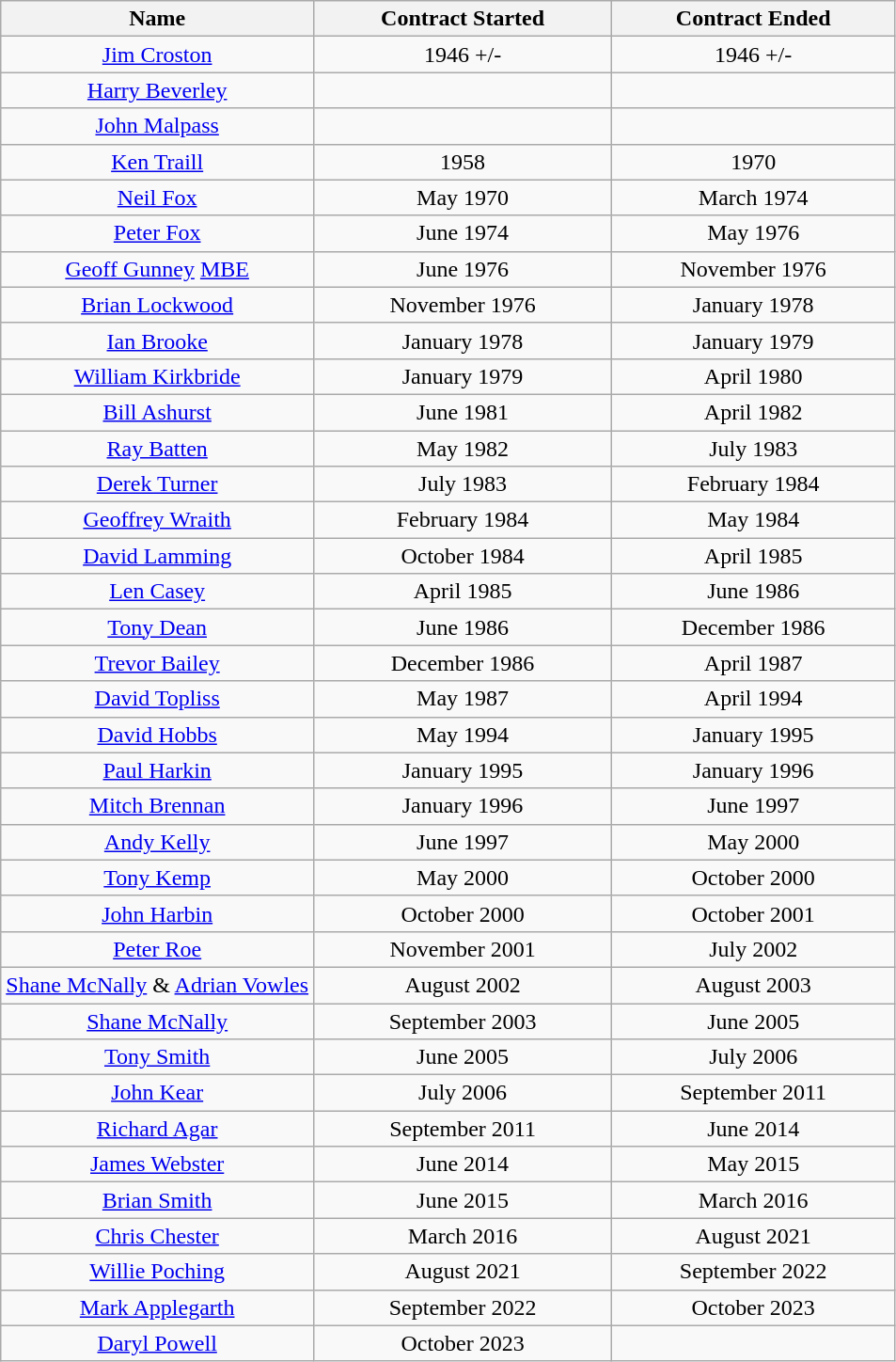<table class="wikitable">
<tr>
<th width=35%>Name</th>
<th !width=35%>Contract Started</th>
<th !width=35%>Contract Ended</th>
</tr>
<tr>
<td align=center><a href='#'>Jim Croston</a></td>
<td align=center>1946 +/-</td>
<td align=center>1946 +/-</td>
</tr>
<tr>
<td align=center> <a href='#'>Harry Beverley</a></td>
<td align=center></td>
<td align=center></td>
</tr>
<tr>
<td align=center><a href='#'>John Malpass</a></td>
<td align=center></td>
<td align=center></td>
</tr>
<tr>
<td align=center><a href='#'>Ken Traill</a></td>
<td align=center>1958</td>
<td align=center>1970</td>
</tr>
<tr>
<td align=center> <a href='#'>Neil Fox</a></td>
<td align=center>May 1970</td>
<td align=center>March 1974</td>
</tr>
<tr>
<td align=center> <a href='#'>Peter Fox</a></td>
<td align=center>June 1974</td>
<td align=center>May 1976</td>
</tr>
<tr>
<td align=center><a href='#'>Geoff Gunney</a> <a href='#'>MBE</a></td>
<td align=center>June 1976</td>
<td align=center>November 1976</td>
</tr>
<tr>
<td align=center><a href='#'>Brian Lockwood</a></td>
<td align=center>November 1976</td>
<td align=center>January 1978</td>
</tr>
<tr>
<td align=center><a href='#'>Ian Brooke</a></td>
<td align=center>January 1978</td>
<td align=center>January 1979</td>
</tr>
<tr>
<td align=center><a href='#'>William Kirkbride</a></td>
<td align=center>January 1979</td>
<td align=center>April 1980</td>
</tr>
<tr>
<td align=center><a href='#'>Bill Ashurst</a></td>
<td align=center>June 1981</td>
<td align=center>April 1982</td>
</tr>
<tr>
<td align=center><a href='#'>Ray Batten</a></td>
<td align=center>May 1982</td>
<td align=center>July 1983</td>
</tr>
<tr>
<td align=center><a href='#'>Derek Turner</a></td>
<td align=center>July 1983</td>
<td align=center>February 1984</td>
</tr>
<tr>
<td align=center><a href='#'>Geoffrey Wraith</a></td>
<td align=center>February 1984</td>
<td align=center>May 1984</td>
</tr>
<tr>
<td align=center><a href='#'>David Lamming</a></td>
<td align=center>October 1984</td>
<td align=center>April 1985</td>
</tr>
<tr>
<td align=center><a href='#'>Len Casey</a></td>
<td align=center>April 1985</td>
<td align=center>June 1986</td>
</tr>
<tr>
<td align=center><a href='#'>Tony Dean</a></td>
<td align=center>June 1986</td>
<td align=center>December 1986</td>
</tr>
<tr>
<td align=center><a href='#'>Trevor Bailey</a></td>
<td align=center>December 1986</td>
<td align=center>April 1987</td>
</tr>
<tr>
<td align=center><a href='#'>David Topliss</a></td>
<td align=center>May 1987</td>
<td align=center>April 1994</td>
</tr>
<tr>
<td align=center><a href='#'>David Hobbs</a></td>
<td align=center>May 1994</td>
<td align=center>January 1995</td>
</tr>
<tr>
<td align=center><a href='#'>Paul Harkin</a></td>
<td align=center>January 1995</td>
<td align=center>January 1996</td>
</tr>
<tr>
<td align=center> <a href='#'>Mitch Brennan</a></td>
<td align=center>January 1996</td>
<td align=center>June 1997</td>
</tr>
<tr>
<td align=center> <a href='#'>Andy Kelly</a></td>
<td align=center>June 1997</td>
<td align=center>May 2000</td>
</tr>
<tr>
<td align=center> <a href='#'>Tony Kemp</a></td>
<td align=center>May 2000</td>
<td align=center>October 2000</td>
</tr>
<tr>
<td align=center> <a href='#'>John Harbin</a></td>
<td align=center>October 2000</td>
<td align=center>October 2001</td>
</tr>
<tr>
<td align=center> <a href='#'>Peter Roe</a></td>
<td align=center>November 2001</td>
<td align=center>July 2002</td>
</tr>
<tr>
<td align=center> <a href='#'>Shane McNally</a> &  <a href='#'>Adrian Vowles</a></td>
<td align=center>August 2002</td>
<td align=center>August 2003</td>
</tr>
<tr>
<td align=center> <a href='#'>Shane McNally</a></td>
<td align=center>September 2003</td>
<td align=center>June 2005</td>
</tr>
<tr>
<td align=center> <a href='#'>Tony Smith</a></td>
<td align=center>June 2005</td>
<td align=center>July 2006</td>
</tr>
<tr>
<td align=center> <a href='#'>John Kear</a></td>
<td align=center>July 2006</td>
<td align=center>September 2011</td>
</tr>
<tr>
<td align=center> <a href='#'>Richard Agar</a></td>
<td align=center>September 2011</td>
<td align=center>June 2014</td>
</tr>
<tr>
<td align=center> <a href='#'>James Webster</a></td>
<td align=center>June 2014</td>
<td align=center>May 2015</td>
</tr>
<tr>
<td align=center> <a href='#'>Brian Smith</a></td>
<td align=center>June 2015</td>
<td align=center>March 2016</td>
</tr>
<tr>
<td align=center> <a href='#'>Chris Chester</a></td>
<td align=center>March 2016</td>
<td align=center>August 2021</td>
</tr>
<tr>
<td align=center> <a href='#'>Willie Poching</a></td>
<td align=center>August 2021</td>
<td align=center>September 2022</td>
</tr>
<tr>
<td align=center> <a href='#'>Mark Applegarth</a></td>
<td align=center>September 2022</td>
<td align=center>October 2023</td>
</tr>
<tr>
<td align=center> <a href='#'>Daryl Powell</a></td>
<td align=center>October 2023</td>
<td align=center></td>
</tr>
</table>
